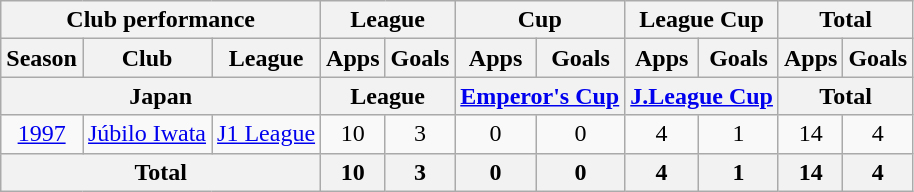<table class="wikitable" style="text-align:center;">
<tr>
<th colspan=3>Club performance</th>
<th colspan=2>League</th>
<th colspan=2>Cup</th>
<th colspan=2>League Cup</th>
<th colspan=2>Total</th>
</tr>
<tr>
<th>Season</th>
<th>Club</th>
<th>League</th>
<th>Apps</th>
<th>Goals</th>
<th>Apps</th>
<th>Goals</th>
<th>Apps</th>
<th>Goals</th>
<th>Apps</th>
<th>Goals</th>
</tr>
<tr>
<th colspan=3>Japan</th>
<th colspan=2>League</th>
<th colspan=2><a href='#'>Emperor's Cup</a></th>
<th colspan=2><a href='#'>J.League Cup</a></th>
<th colspan=2>Total</th>
</tr>
<tr>
<td><a href='#'>1997</a></td>
<td><a href='#'>Júbilo Iwata</a></td>
<td><a href='#'>J1 League</a></td>
<td>10</td>
<td>3</td>
<td>0</td>
<td>0</td>
<td>4</td>
<td>1</td>
<td>14</td>
<td>4</td>
</tr>
<tr>
<th colspan=3>Total</th>
<th>10</th>
<th>3</th>
<th>0</th>
<th>0</th>
<th>4</th>
<th>1</th>
<th>14</th>
<th>4</th>
</tr>
</table>
